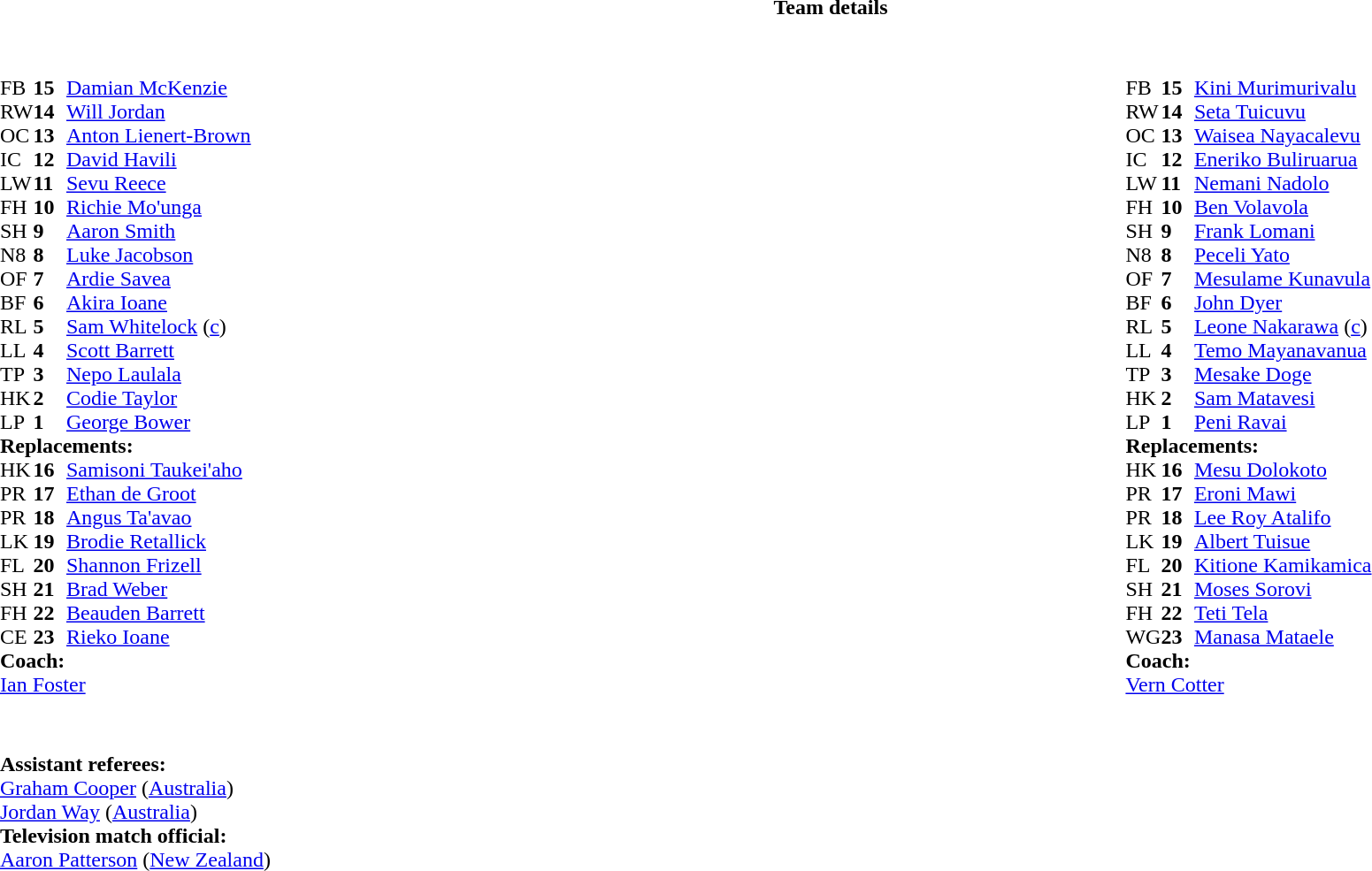<table border="0" style="width:100%;" class="collapsible collapsed">
<tr>
<th>Team details</th>
</tr>
<tr>
<td><br><table style="width:100%">
<tr>
<td style="vertical-align:top;width:50%"><br><table cellspacing="0" cellpadding="0">
<tr>
<th width="25"></th>
<th width="25"></th>
</tr>
<tr>
<td>FB</td>
<td><strong>15</strong></td>
<td><a href='#'>Damian McKenzie</a></td>
</tr>
<tr>
<td>RW</td>
<td><strong>14</strong></td>
<td><a href='#'>Will Jordan</a></td>
<td></td>
<td></td>
</tr>
<tr>
<td>OC</td>
<td><strong>13</strong></td>
<td><a href='#'>Anton Lienert-Brown</a></td>
</tr>
<tr>
<td>IC</td>
<td><strong>12</strong></td>
<td><a href='#'>David Havili</a></td>
</tr>
<tr>
<td>LW</td>
<td><strong>11</strong></td>
<td><a href='#'>Sevu Reece</a></td>
</tr>
<tr>
<td>FH</td>
<td><strong>10</strong></td>
<td><a href='#'>Richie Mo'unga</a></td>
<td></td>
<td></td>
</tr>
<tr>
<td>SH</td>
<td><strong>9</strong></td>
<td><a href='#'>Aaron Smith</a></td>
<td></td>
<td></td>
</tr>
<tr>
<td>N8</td>
<td><strong>8</strong></td>
<td><a href='#'>Luke Jacobson</a></td>
</tr>
<tr>
<td>OF</td>
<td><strong>7</strong></td>
<td><a href='#'>Ardie Savea</a></td>
</tr>
<tr>
<td>BF</td>
<td><strong>6</strong></td>
<td><a href='#'>Akira Ioane</a></td>
<td></td>
<td></td>
</tr>
<tr>
<td>RL</td>
<td><strong>5</strong></td>
<td><a href='#'>Sam Whitelock</a> (<a href='#'>c</a>)</td>
</tr>
<tr>
<td>LL</td>
<td><strong>4</strong></td>
<td><a href='#'>Scott Barrett</a></td>
<td></td>
<td></td>
</tr>
<tr>
<td>TP</td>
<td><strong>3</strong></td>
<td><a href='#'>Nepo Laulala</a></td>
<td></td>
<td></td>
</tr>
<tr>
<td>HK</td>
<td><strong>2</strong></td>
<td><a href='#'>Codie Taylor</a></td>
<td></td>
<td></td>
</tr>
<tr>
<td>LP</td>
<td><strong>1</strong></td>
<td><a href='#'>George Bower</a></td>
<td></td>
<td></td>
</tr>
<tr>
<td colspan=3><strong>Replacements:</strong></td>
</tr>
<tr>
<td>HK</td>
<td><strong>16</strong></td>
<td><a href='#'>Samisoni Taukei'aho</a></td>
<td></td>
<td></td>
</tr>
<tr>
<td>PR</td>
<td><strong>17</strong></td>
<td><a href='#'>Ethan de Groot</a></td>
<td></td>
<td></td>
</tr>
<tr>
<td>PR</td>
<td><strong>18</strong></td>
<td><a href='#'>Angus Ta'avao</a></td>
<td></td>
<td></td>
</tr>
<tr>
<td>LK</td>
<td><strong>19</strong></td>
<td><a href='#'>Brodie Retallick</a></td>
<td></td>
<td></td>
</tr>
<tr>
<td>FL</td>
<td><strong>20</strong></td>
<td><a href='#'>Shannon Frizell</a></td>
<td></td>
<td></td>
</tr>
<tr>
<td>SH</td>
<td><strong>21</strong></td>
<td><a href='#'>Brad Weber</a></td>
<td></td>
<td></td>
</tr>
<tr>
<td>FH</td>
<td><strong>22</strong></td>
<td><a href='#'>Beauden Barrett</a></td>
<td></td>
<td></td>
</tr>
<tr>
<td>CE</td>
<td><strong>23</strong></td>
<td><a href='#'>Rieko Ioane</a></td>
<td></td>
<td></td>
</tr>
<tr>
<td colspan=3><strong>Coach:</strong></td>
</tr>
<tr>
<td colspan="4"> <a href='#'>Ian Foster</a></td>
</tr>
</table>
</td>
<td valign=top></td>
<td style="vertical-align:top;width:50%"><br><table cellspacing="0" cellpadding="0" style="margin:auto">
<tr>
<th width="25"></th>
<th width="25"></th>
</tr>
<tr>
<td>FB</td>
<td><strong>15</strong></td>
<td><a href='#'>Kini Murimurivalu</a></td>
<td></td>
<td></td>
</tr>
<tr>
<td>RW</td>
<td><strong>14</strong></td>
<td><a href='#'>Seta Tuicuvu</a></td>
</tr>
<tr>
<td>OC</td>
<td><strong>13</strong></td>
<td><a href='#'>Waisea Nayacalevu</a></td>
</tr>
<tr>
<td>IC</td>
<td><strong>12</strong></td>
<td><a href='#'>Eneriko Buliruarua</a></td>
</tr>
<tr>
<td>LW</td>
<td><strong>11</strong></td>
<td><a href='#'>Nemani Nadolo</a></td>
<td></td>
<td></td>
</tr>
<tr>
<td>FH</td>
<td><strong>10</strong></td>
<td><a href='#'>Ben Volavola</a></td>
<td></td>
<td></td>
</tr>
<tr>
<td>SH</td>
<td><strong>9</strong></td>
<td><a href='#'>Frank Lomani</a></td>
</tr>
<tr>
<td>N8</td>
<td><strong>8</strong></td>
<td><a href='#'>Peceli Yato</a></td>
<td></td>
<td></td>
<td></td>
</tr>
<tr>
<td>OF</td>
<td><strong>7</strong></td>
<td><a href='#'>Mesulame Kunavula</a></td>
<td></td>
<td></td>
<td></td>
</tr>
<tr>
<td>BF</td>
<td><strong>6</strong></td>
<td><a href='#'>John Dyer</a></td>
<td></td>
<td></td>
</tr>
<tr>
<td>RL</td>
<td><strong>5</strong></td>
<td><a href='#'>Leone Nakarawa</a> (<a href='#'>c</a>)</td>
<td></td>
</tr>
<tr>
<td>LL</td>
<td><strong>4</strong></td>
<td><a href='#'>Temo Mayanavanua</a></td>
</tr>
<tr>
<td>TP</td>
<td><strong>3</strong></td>
<td><a href='#'>Mesake Doge</a></td>
<td></td>
<td></td>
</tr>
<tr>
<td>HK</td>
<td><strong>2</strong></td>
<td><a href='#'>Sam Matavesi</a></td>
<td></td>
<td></td>
</tr>
<tr>
<td>LP</td>
<td><strong>1</strong></td>
<td><a href='#'>Peni Ravai</a></td>
<td></td>
<td></td>
</tr>
<tr>
<td colspan=3><strong>Replacements:</strong></td>
</tr>
<tr>
<td>HK</td>
<td><strong>16</strong></td>
<td><a href='#'>Mesu Dolokoto</a></td>
<td></td>
<td></td>
</tr>
<tr>
<td>PR</td>
<td><strong>17</strong></td>
<td><a href='#'>Eroni Mawi</a></td>
<td></td>
<td></td>
</tr>
<tr>
<td>PR</td>
<td><strong>18</strong></td>
<td><a href='#'>Lee Roy Atalifo</a></td>
<td></td>
<td></td>
</tr>
<tr>
<td>LK</td>
<td><strong>19</strong></td>
<td><a href='#'>Albert Tuisue</a></td>
<td></td>
<td></td>
</tr>
<tr>
<td>FL</td>
<td><strong>20</strong></td>
<td><a href='#'>Kitione Kamikamica</a></td>
<td></td>
<td></td>
</tr>
<tr>
<td>SH</td>
<td><strong>21</strong></td>
<td><a href='#'>Moses Sorovi</a></td>
<td></td>
<td></td>
</tr>
<tr>
<td>FH</td>
<td><strong>22</strong></td>
<td><a href='#'>Teti Tela</a></td>
<td></td>
<td></td>
</tr>
<tr>
<td>WG</td>
<td><strong>23</strong></td>
<td><a href='#'>Manasa Mataele</a></td>
<td></td>
<td></td>
</tr>
<tr>
<td colspan=3><strong>Coach:</strong></td>
</tr>
<tr>
<td colspan="4"> <a href='#'>Vern Cotter</a></td>
</tr>
</table>
</td>
</tr>
</table>
<table style="width:100%">
<tr>
<td><br><br><strong>Assistant referees:</strong>
<br><a href='#'>Graham Cooper</a> (<a href='#'>Australia</a>)
<br><a href='#'>Jordan Way</a> (<a href='#'>Australia</a>)
<br><strong>Television match official:</strong>
<br><a href='#'>Aaron Patterson</a> (<a href='#'>New Zealand</a>)</td>
</tr>
</table>
</td>
</tr>
</table>
